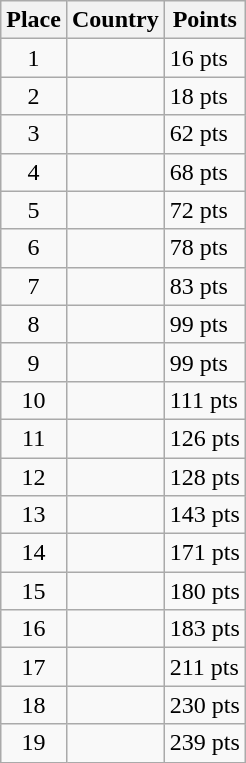<table class=wikitable>
<tr>
<th>Place</th>
<th>Country</th>
<th>Points</th>
</tr>
<tr>
<td align=center>1</td>
<td></td>
<td>16 pts</td>
</tr>
<tr>
<td align=center>2</td>
<td></td>
<td>18 pts</td>
</tr>
<tr>
<td align=center>3</td>
<td></td>
<td>62 pts</td>
</tr>
<tr>
<td align=center>4</td>
<td></td>
<td>68 pts</td>
</tr>
<tr>
<td align=center>5</td>
<td></td>
<td>72 pts</td>
</tr>
<tr>
<td align=center>6</td>
<td></td>
<td>78 pts</td>
</tr>
<tr>
<td align=center>7</td>
<td></td>
<td>83 pts</td>
</tr>
<tr>
<td align=center>8</td>
<td></td>
<td>99 pts</td>
</tr>
<tr>
<td align=center>9</td>
<td></td>
<td>99 pts</td>
</tr>
<tr>
<td align=center>10</td>
<td></td>
<td>111 pts</td>
</tr>
<tr>
<td align=center>11</td>
<td></td>
<td>126 pts</td>
</tr>
<tr>
<td align=center>12</td>
<td></td>
<td>128 pts</td>
</tr>
<tr>
<td align=center>13</td>
<td></td>
<td>143 pts</td>
</tr>
<tr>
<td align=center>14</td>
<td></td>
<td>171 pts</td>
</tr>
<tr>
<td align=center>15</td>
<td></td>
<td>180 pts</td>
</tr>
<tr>
<td align=center>16</td>
<td></td>
<td>183 pts</td>
</tr>
<tr>
<td align=center>17</td>
<td></td>
<td>211 pts</td>
</tr>
<tr>
<td align=center>18</td>
<td></td>
<td>230 pts</td>
</tr>
<tr>
<td align=center>19</td>
<td></td>
<td>239 pts</td>
</tr>
</table>
